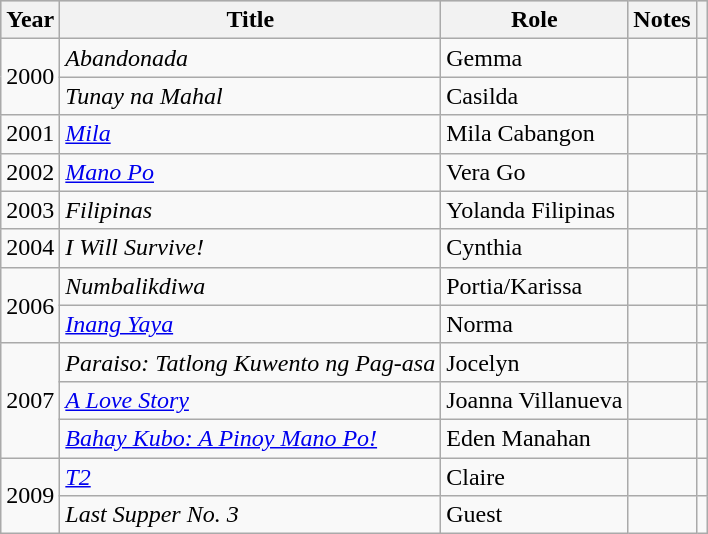<table class="wikitable sortable plainrowheaders">
<tr style="background:#ccc; text-align:center;">
<th scope="col">Year</th>
<th scope="col">Title</th>
<th scope="col">Role</th>
<th scope="col" class="unsortable">Notes</th>
<th scope="col" class="unsortable"></th>
</tr>
<tr>
<td rowspan="2">2000</td>
<td><em>Abandonada</em></td>
<td>Gemma</td>
<td></td>
<td></td>
</tr>
<tr>
<td><em>Tunay na Mahal</em></td>
<td>Casilda</td>
<td></td>
<td></td>
</tr>
<tr>
<td>2001</td>
<td><em><a href='#'>Mila</a></em></td>
<td>Mila Cabangon</td>
<td></td>
<td></td>
</tr>
<tr>
<td>2002</td>
<td><em><a href='#'>Mano Po</a></em></td>
<td>Vera Go</td>
<td></td>
<td></td>
</tr>
<tr>
<td>2003</td>
<td><em>Filipinas</em></td>
<td>Yolanda Filipinas</td>
<td></td>
<td></td>
</tr>
<tr>
<td>2004</td>
<td><em>I Will Survive!</em></td>
<td>Cynthia</td>
<td></td>
<td></td>
</tr>
<tr>
<td rowspan="2">2006</td>
<td><em>Numbalikdiwa</em></td>
<td>Portia/Karissa</td>
<td></td>
<td></td>
</tr>
<tr>
<td><em><a href='#'>Inang Yaya</a></em></td>
<td>Norma</td>
<td></td>
<td></td>
</tr>
<tr>
<td rowspan="3">2007</td>
<td><em>Paraiso: Tatlong Kuwento ng Pag-asa</em></td>
<td>Jocelyn</td>
<td></td>
<td></td>
</tr>
<tr>
<td><em><a href='#'>A Love Story</a></em></td>
<td>Joanna Villanueva</td>
<td></td>
<td></td>
</tr>
<tr>
<td><em><a href='#'>Bahay Kubo: A Pinoy Mano Po!</a></em></td>
<td>Eden Manahan</td>
<td></td>
<td></td>
</tr>
<tr>
<td rowspan="2">2009</td>
<td><em><a href='#'>T2</a></em></td>
<td>Claire</td>
<td></td>
<td></td>
</tr>
<tr>
<td><em>Last Supper No. 3</em></td>
<td>Guest</td>
<td></td>
<td></td>
</tr>
</table>
